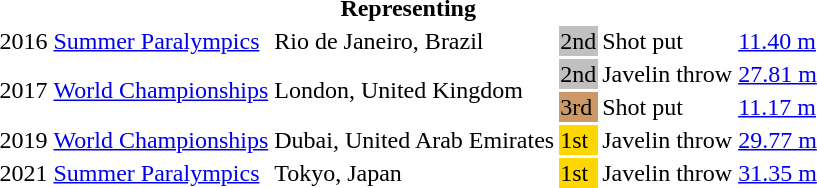<table>
<tr>
<th colspan="6">Representing </th>
</tr>
<tr>
<td>2016</td>
<td><a href='#'>Summer Paralympics</a></td>
<td>Rio de Janeiro, Brazil</td>
<td bgcolor=silver>2nd</td>
<td>Shot put</td>
<td><a href='#'>11.40 m</a></td>
</tr>
<tr>
<td rowspan=2>2017</td>
<td rowspan=2><a href='#'>World Championships</a></td>
<td rowspan=2>London, United Kingdom</td>
<td bgcolor=silver>2nd</td>
<td>Javelin throw</td>
<td><a href='#'>27.81 m</a></td>
</tr>
<tr>
<td bgcolor=cc9966>3rd</td>
<td>Shot put</td>
<td><a href='#'>11.17 m</a></td>
</tr>
<tr>
<td>2019</td>
<td><a href='#'>World Championships</a></td>
<td>Dubai, United Arab Emirates</td>
<td bgcolor=gold>1st</td>
<td>Javelin throw</td>
<td><a href='#'>29.77 m</a></td>
</tr>
<tr>
<td>2021</td>
<td><a href='#'>Summer Paralympics</a></td>
<td>Tokyo, Japan</td>
<td bgcolor=gold>1st</td>
<td>Javelin throw</td>
<td><a href='#'>31.35 m</a></td>
</tr>
</table>
